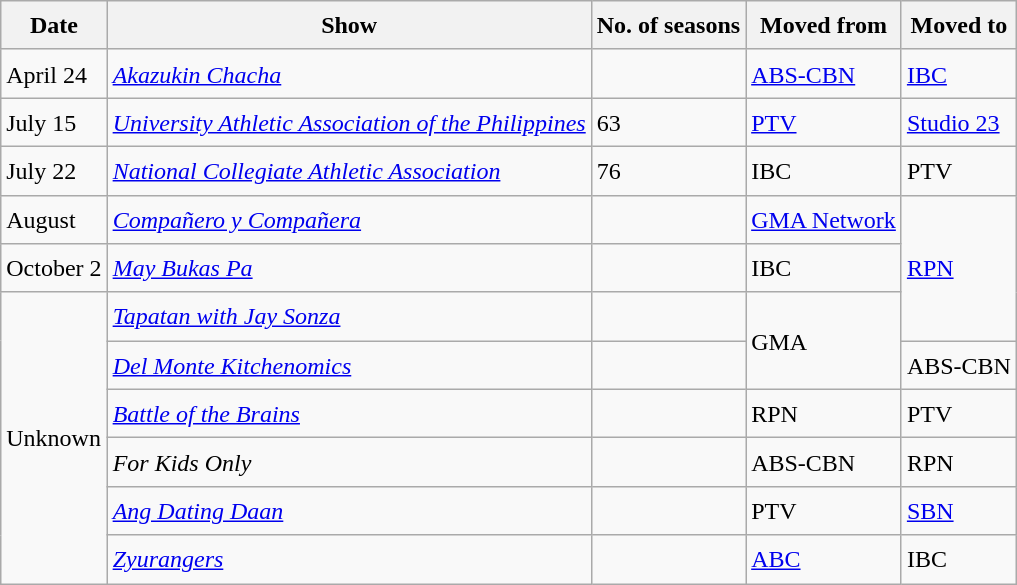<table class="wikitable" style="text-align:left; line-height:25px; width:auto;">
<tr>
<th>Date</th>
<th>Show</th>
<th>No. of seasons</th>
<th>Moved from</th>
<th>Moved to</th>
</tr>
<tr>
<td>April 24</td>
<td><em><a href='#'>Akazukin Chacha</a></em></td>
<td></td>
<td><a href='#'>ABS-CBN</a></td>
<td><a href='#'>IBC</a></td>
</tr>
<tr>
<td>July 15</td>
<td><em><a href='#'>University Athletic Association of the Philippines</a></em></td>
<td>63</td>
<td><a href='#'>PTV</a></td>
<td><a href='#'>Studio 23</a></td>
</tr>
<tr>
<td>July 22</td>
<td><em><a href='#'>National Collegiate Athletic Association</a></em></td>
<td>76</td>
<td>IBC</td>
<td>PTV</td>
</tr>
<tr>
<td>August</td>
<td><em><a href='#'>Compañero y Compañera</a></em></td>
<td></td>
<td><a href='#'>GMA Network</a></td>
<td rowspan="3"><a href='#'>RPN</a></td>
</tr>
<tr>
<td>October 2</td>
<td><em><a href='#'>May Bukas Pa</a></em></td>
<td></td>
<td>IBC</td>
</tr>
<tr>
<td rowspan="6">Unknown</td>
<td><em><a href='#'>Tapatan with Jay Sonza</a></em></td>
<td></td>
<td rowspan="2">GMA</td>
</tr>
<tr>
<td><em><a href='#'>Del Monte Kitchenomics</a></em></td>
<td></td>
<td>ABS-CBN</td>
</tr>
<tr>
<td><em><a href='#'>Battle of the Brains</a></em></td>
<td></td>
<td>RPN</td>
<td>PTV</td>
</tr>
<tr>
<td><em>For Kids Only</em></td>
<td></td>
<td>ABS-CBN</td>
<td>RPN</td>
</tr>
<tr>
<td><em><a href='#'>Ang Dating Daan</a></em></td>
<td></td>
<td>PTV</td>
<td><a href='#'>SBN</a></td>
</tr>
<tr>
<td><em><a href='#'>Zyurangers</a></em></td>
<td></td>
<td><a href='#'>ABC</a></td>
<td>IBC</td>
</tr>
</table>
